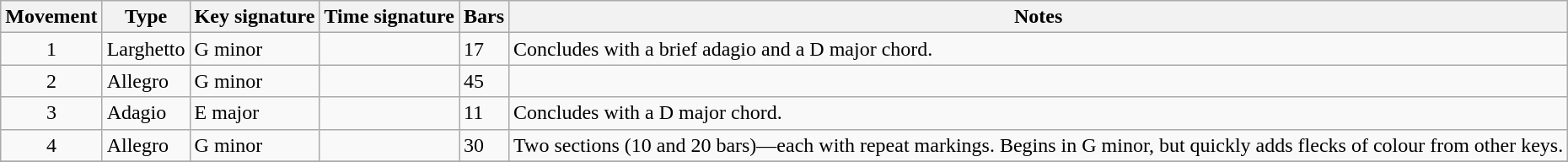<table class="wikitable" border="1">
<tr>
<th bgcolor=ececec>Movement</th>
<th bgcolor=ececec>Type</th>
<th bgcolor=ececec>Key signature</th>
<th bgcolor=ececec>Time signature</th>
<th bgcolor=ececec>Bars</th>
<th bgcolor=ececec>Notes</th>
</tr>
<tr>
<td align=center>1</td>
<td>Larghetto</td>
<td>G minor</td>
<td></td>
<td>17</td>
<td>Concludes with a brief adagio and a D major chord.</td>
</tr>
<tr>
<td align=center>2</td>
<td>Allegro</td>
<td>G minor</td>
<td></td>
<td>45</td>
<td></td>
</tr>
<tr>
<td align=center>3</td>
<td>Adagio</td>
<td>E major</td>
<td></td>
<td>11</td>
<td>Concludes with a D major chord.</td>
</tr>
<tr>
<td align=center>4</td>
<td>Allegro</td>
<td>G minor</td>
<td></td>
<td>30</td>
<td>Two sections (10 and 20 bars)—each with repeat markings. Begins in G minor, but quickly adds flecks of colour from other keys.</td>
</tr>
<tr>
</tr>
</table>
